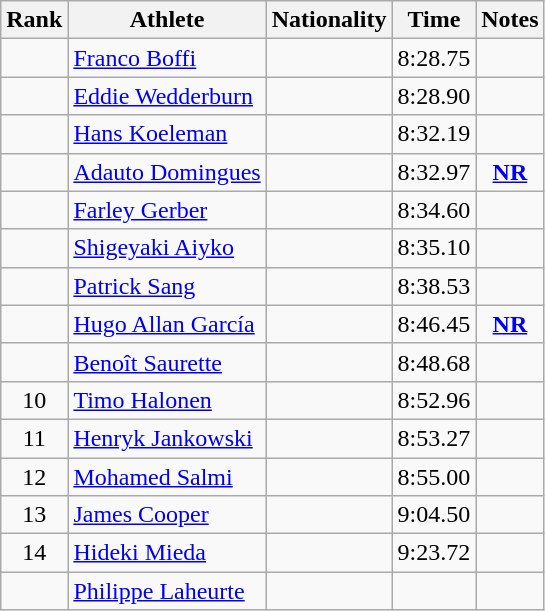<table class="wikitable sortable" style="text-align:center">
<tr>
<th>Rank</th>
<th>Athlete</th>
<th>Nationality</th>
<th>Time</th>
<th>Notes</th>
</tr>
<tr>
<td></td>
<td align=left><a href='#'>Franco Boffi</a></td>
<td align=left></td>
<td>8:28.75</td>
<td></td>
</tr>
<tr>
<td></td>
<td align=left><a href='#'>Eddie Wedderburn</a></td>
<td align=left></td>
<td>8:28.90</td>
<td></td>
</tr>
<tr>
<td></td>
<td align=left><a href='#'>Hans Koeleman</a></td>
<td align=left></td>
<td>8:32.19</td>
<td></td>
</tr>
<tr>
<td></td>
<td align=left><a href='#'>Adauto Domingues</a></td>
<td align=left></td>
<td>8:32.97</td>
<td><strong><a href='#'>NR</a></strong></td>
</tr>
<tr>
<td></td>
<td align=left><a href='#'>Farley Gerber</a></td>
<td align=left></td>
<td>8:34.60</td>
<td></td>
</tr>
<tr>
<td></td>
<td align=left><a href='#'>Shigeyaki Aiyko</a></td>
<td align=left></td>
<td>8:35.10</td>
<td></td>
</tr>
<tr>
<td></td>
<td align=left><a href='#'>Patrick Sang</a></td>
<td align=left></td>
<td>8:38.53</td>
<td></td>
</tr>
<tr>
<td></td>
<td align=left><a href='#'>Hugo Allan García</a></td>
<td align=left></td>
<td>8:46.45</td>
<td><strong><a href='#'>NR</a></strong></td>
</tr>
<tr>
<td></td>
<td align=left><a href='#'>Benoît Saurette</a></td>
<td align=left></td>
<td>8:48.68</td>
<td></td>
</tr>
<tr>
<td>10</td>
<td align=left><a href='#'>Timo Halonen</a></td>
<td align=left></td>
<td>8:52.96</td>
<td></td>
</tr>
<tr>
<td>11</td>
<td align=left><a href='#'>Henryk Jankowski</a></td>
<td align=left></td>
<td>8:53.27</td>
<td></td>
</tr>
<tr>
<td>12</td>
<td align=left><a href='#'>Mohamed Salmi</a></td>
<td align=left></td>
<td>8:55.00</td>
<td></td>
</tr>
<tr>
<td>13</td>
<td align=left><a href='#'>James Cooper</a></td>
<td align=left></td>
<td>9:04.50</td>
<td></td>
</tr>
<tr>
<td>14</td>
<td align=left><a href='#'>Hideki Mieda</a></td>
<td align=left></td>
<td>9:23.72</td>
<td></td>
</tr>
<tr>
<td></td>
<td align=left><a href='#'>Philippe Laheurte</a></td>
<td align=left></td>
<td></td>
<td></td>
</tr>
</table>
